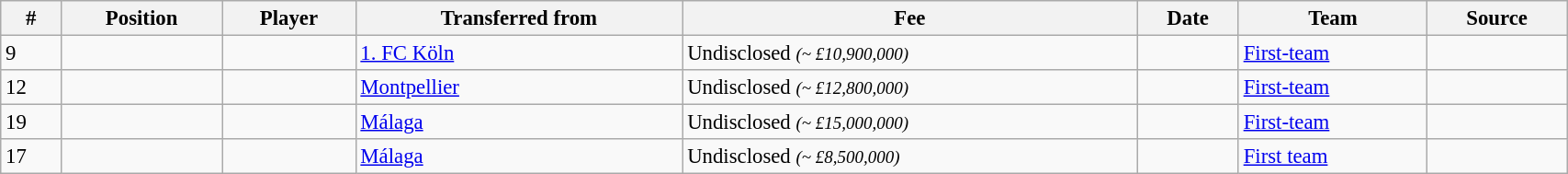<table class="wikitable sortable" style="width:90%; text-align:center; font-size:95%; text-align:left;">
<tr>
<th>#</th>
<th>Position</th>
<th>Player</th>
<th>Transferred from</th>
<th>Fee</th>
<th>Date</th>
<th>Team</th>
<th>Source</th>
</tr>
<tr>
<td>9</td>
<td></td>
<td></td>
<td> <a href='#'>1. FC Köln</a></td>
<td>Undisclosed <small><em> (~ £10,900,000)</em></small></td>
<td></td>
<td><a href='#'>First-team</a></td>
<td></td>
</tr>
<tr>
<td>12</td>
<td></td>
<td></td>
<td> <a href='#'>Montpellier</a></td>
<td>Undisclosed <small><em> (~ £12,800,000)</em></small></td>
<td></td>
<td><a href='#'>First-team</a></td>
<td></td>
</tr>
<tr>
<td>19</td>
<td></td>
<td></td>
<td> <a href='#'>Málaga</a></td>
<td>Undisclosed <small><em>(~ £15,000,000)</em></small></td>
<td></td>
<td><a href='#'>First-team</a></td>
<td></td>
</tr>
<tr>
<td>17</td>
<td></td>
<td></td>
<td> <a href='#'>Málaga</a></td>
<td>Undisclosed <small><em>(~ £8,500,000)</em></small></td>
<td></td>
<td><a href='#'>First team</a></td>
<td></td>
</tr>
</table>
